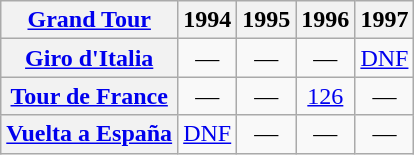<table class="wikitable plainrowheaders">
<tr>
<th scope="col"><a href='#'>Grand Tour</a></th>
<th scope="col">1994</th>
<th scope="col">1995</th>
<th scope="col">1996</th>
<th scope="col">1997</th>
</tr>
<tr style="text-align:center;">
<th scope="row"> <a href='#'>Giro d'Italia</a></th>
<td>—</td>
<td>—</td>
<td>—</td>
<td style="text-align:center;"><a href='#'>DNF</a></td>
</tr>
<tr style="text-align:center;">
<th scope="row"> <a href='#'>Tour de France</a></th>
<td>—</td>
<td>—</td>
<td style="text-align:center;"><a href='#'>126</a></td>
<td>—</td>
</tr>
<tr style="text-align:center;">
<th scope="row"> <a href='#'>Vuelta a España</a></th>
<td style="text-align:center;"><a href='#'>DNF</a></td>
<td>—</td>
<td>—</td>
<td>—</td>
</tr>
</table>
